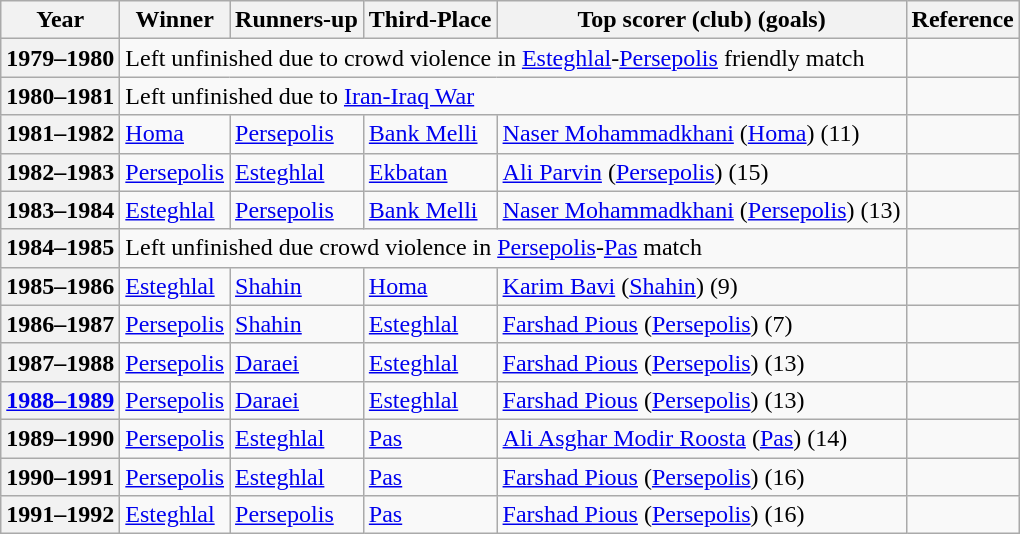<table class="wikitable">
<tr>
<th>Year</th>
<th>Winner</th>
<th>Runners-up</th>
<th>Third-Place</th>
<th>Top scorer (club) (goals)</th>
<th>Reference</th>
</tr>
<tr>
<th><strong>1979–1980</strong></th>
<td colspan="4">Left unfinished due to crowd violence in <a href='#'>Esteghlal</a>-<a href='#'>Persepolis</a> friendly match</td>
<td></td>
</tr>
<tr>
<th><strong>1980–1981</strong></th>
<td colspan="4">Left unfinished due to <a href='#'>Iran-Iraq War</a></td>
<td></td>
</tr>
<tr>
<th><strong>1981–1982</strong></th>
<td><a href='#'>Homa</a></td>
<td><a href='#'>Persepolis</a></td>
<td><a href='#'>Bank Melli</a></td>
<td><a href='#'>Naser Mohammadkhani</a> (<a href='#'>Homa</a>) (11)</td>
<td></td>
</tr>
<tr>
<th><strong>1982–1983</strong></th>
<td><a href='#'>Persepolis</a></td>
<td><a href='#'>Esteghlal</a></td>
<td><a href='#'>Ekbatan</a></td>
<td><a href='#'>Ali Parvin</a> (<a href='#'>Persepolis</a>) (15)</td>
<td></td>
</tr>
<tr>
<th><strong>1983–1984</strong></th>
<td><a href='#'>Esteghlal</a></td>
<td><a href='#'>Persepolis</a></td>
<td><a href='#'>Bank Melli</a></td>
<td><a href='#'>Naser Mohammadkhani</a> (<a href='#'>Persepolis</a>) (13)</td>
<td></td>
</tr>
<tr>
<th><strong>1984–1985</strong></th>
<td colspan="4">Left unfinished due crowd violence in <a href='#'>Persepolis</a>-<a href='#'>Pas</a> match</td>
<td></td>
</tr>
<tr>
<th><strong>1985–1986</strong></th>
<td><a href='#'>Esteghlal</a></td>
<td><a href='#'>Shahin</a></td>
<td><a href='#'>Homa</a></td>
<td><a href='#'>Karim Bavi</a> (<a href='#'>Shahin</a>) (9)</td>
<td></td>
</tr>
<tr>
<th><strong>1986–1987</strong></th>
<td><a href='#'>Persepolis</a></td>
<td><a href='#'>Shahin</a></td>
<td><a href='#'>Esteghlal</a></td>
<td><a href='#'>Farshad Pious</a> (<a href='#'>Persepolis</a>) (7)</td>
<td></td>
</tr>
<tr>
<th><strong>1987–1988</strong></th>
<td><a href='#'>Persepolis</a></td>
<td><a href='#'>Daraei</a></td>
<td><a href='#'>Esteghlal</a></td>
<td><a href='#'>Farshad Pious</a> (<a href='#'>Persepolis</a>) (13)</td>
<td></td>
</tr>
<tr>
<th><strong><a href='#'>1988–1989</a></strong></th>
<td><a href='#'>Persepolis</a></td>
<td><a href='#'>Daraei</a></td>
<td><a href='#'>Esteghlal</a></td>
<td><a href='#'>Farshad Pious</a> (<a href='#'>Persepolis</a>) (13)</td>
<td></td>
</tr>
<tr>
<th><strong>1989–1990</strong></th>
<td><a href='#'>Persepolis</a></td>
<td><a href='#'>Esteghlal</a></td>
<td><a href='#'>Pas</a></td>
<td><a href='#'>Ali Asghar Modir Roosta</a> (<a href='#'>Pas</a>) (14)</td>
<td></td>
</tr>
<tr>
<th><strong>1990–1991</strong></th>
<td><a href='#'>Persepolis</a></td>
<td><a href='#'>Esteghlal</a></td>
<td><a href='#'>Pas</a></td>
<td><a href='#'>Farshad Pious</a> (<a href='#'>Persepolis</a>) (16)</td>
<td></td>
</tr>
<tr>
<th><strong>1991–1992</strong></th>
<td><a href='#'>Esteghlal</a></td>
<td><a href='#'>Persepolis</a></td>
<td><a href='#'>Pas</a></td>
<td><a href='#'>Farshad Pious</a> (<a href='#'>Persepolis</a>) (16)</td>
<td></td>
</tr>
</table>
